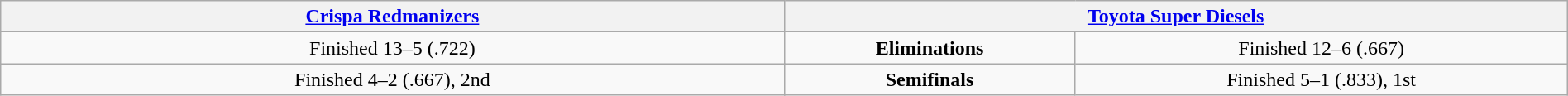<table class=wikitable width=100%>
<tr align=center>
<th colspan=2 width=45%><a href='#'>Crispa Redmanizers</a></th>
<th colspan=2 width=45%><a href='#'>Toyota Super Diesels</a></th>
</tr>
<tr align=center>
<td>Finished 13–5 (.722)</td>
<td colspan=2><strong>Eliminations</strong></td>
<td>Finished 12–6 (.667)</td>
</tr>
<tr align=center>
<td>Finished 4–2 (.667), 2nd</td>
<td colspan=2><strong>Semifinals</strong></td>
<td>Finished 5–1 (.833), 1st</td>
</tr>
</table>
